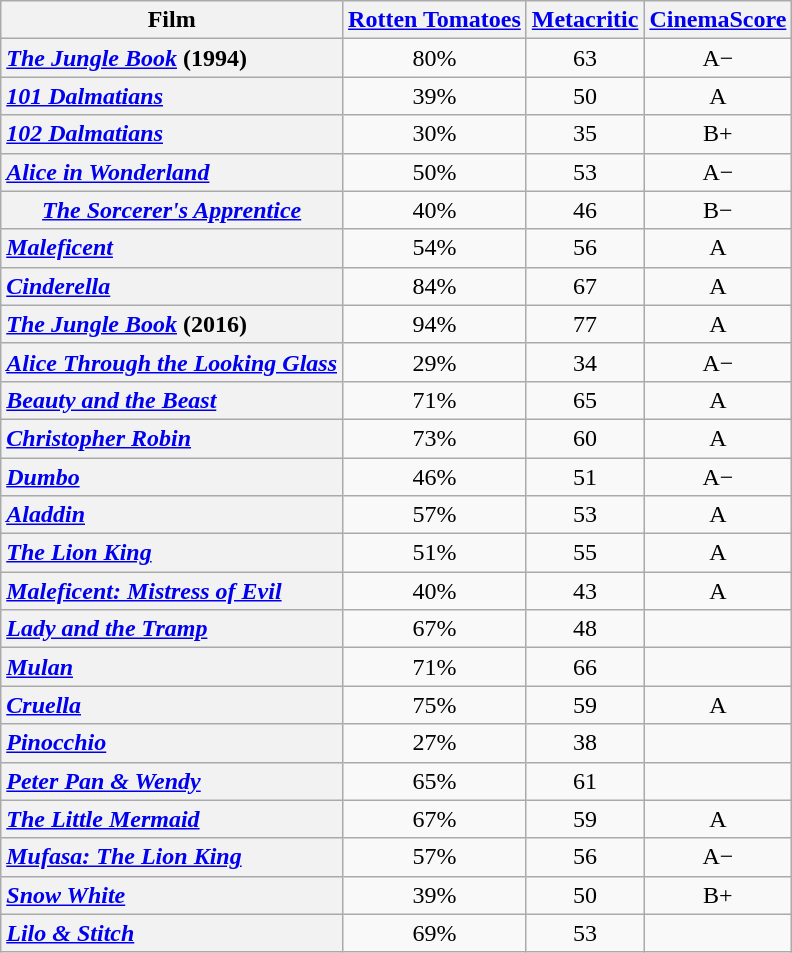<table class="wikitable plainrowheaders sortable" style="text-align: center">
<tr>
<th scope="col">Film</th>
<th scope="col"><a href='#'>Rotten Tomatoes</a></th>
<th scope="col"><a href='#'>Metacritic</a></th>
<th scope="col"><a href='#'>CinemaScore</a></th>
</tr>
<tr>
<th scope="row" style="text-align:left"><em><a href='#'>The Jungle Book</a></em> (1994)</th>
<td>80%</td>
<td>63</td>
<td>A−</td>
</tr>
<tr>
<th scope="row" style="text-align:left"><em><a href='#'>101 Dalmatians</a></em></th>
<td>39%</td>
<td>50</td>
<td>A</td>
</tr>
<tr>
<th scope="row" style="text-align:left"><em><a href='#'>102 Dalmatians</a></em></th>
<td>30%</td>
<td>35</td>
<td>B+</td>
</tr>
<tr>
<th scope="row" style="text-align:left"><em><a href='#'>Alice in Wonderland</a></em></th>
<td>50%</td>
<td>53</td>
<td>A−</td>
</tr>
<tr>
<th scope="row" style="text- align:left"><em><a href='#'>The Sorcerer's Apprentice</a></em></th>
<td>40%</td>
<td>46</td>
<td>B−</td>
</tr>
<tr>
<th scope="row" style="text-align:left"><em><a href='#'>Maleficent</a></em></th>
<td>54%</td>
<td>56</td>
<td>A</td>
</tr>
<tr>
<th scope="row" style="text-align:left"><em><a href='#'>Cinderella</a></em></th>
<td>84%</td>
<td>67</td>
<td>A</td>
</tr>
<tr>
<th scope="row" style="text-align:left"><em><a href='#'>The Jungle Book</a></em> (2016)</th>
<td>94%</td>
<td>77</td>
<td>A</td>
</tr>
<tr>
<th scope="row" style="text-align:left"><em><a href='#'>Alice Through the Looking Glass</a></em></th>
<td>29%</td>
<td>34</td>
<td>A−</td>
</tr>
<tr>
<th scope="row" style="text-align:left"><em><a href='#'>Beauty and the Beast</a></em></th>
<td>71%</td>
<td>65</td>
<td>A</td>
</tr>
<tr>
<th scope="row" style="text-align:left"><em><a href='#'>Christopher Robin</a></em></th>
<td>73%</td>
<td>60</td>
<td>A</td>
</tr>
<tr>
<th scope="row" style="text-align:left"><em><a href='#'>Dumbo</a></em></th>
<td>46%</td>
<td>51</td>
<td>A−</td>
</tr>
<tr>
<th scope="row" style="text-align:left"><em><a href='#'>Aladdin</a></em></th>
<td>57%</td>
<td>53</td>
<td>A</td>
</tr>
<tr>
<th scope="row" style="text-align:left"><em><a href='#'>The Lion King</a></em></th>
<td>51%</td>
<td>55</td>
<td>A</td>
</tr>
<tr>
<th scope="row" style="text-align:left"><em><a href='#'>Maleficent: Mistress of Evil</a></em></th>
<td>40%</td>
<td>43</td>
<td>A</td>
</tr>
<tr>
<th scope="row" style="text-align:left"><em><a href='#'>Lady and the Tramp</a></em></th>
<td>67%</td>
<td>48</td>
<td></td>
</tr>
<tr>
<th scope="row" style="text-align:left"><em><a href='#'>Mulan</a></em></th>
<td>71%</td>
<td>66</td>
<td></td>
</tr>
<tr>
<th scope="row" style="text-align:left"><em><a href='#'>Cruella</a></em></th>
<td>75%</td>
<td>59</td>
<td>A</td>
</tr>
<tr>
<th scope="row" style="text-align:left"><em><a href='#'>Pinocchio</a></em></th>
<td>27%</td>
<td>38</td>
<td></td>
</tr>
<tr>
<th scope="row" style="text-align:left"><em><a href='#'>Peter Pan & Wendy</a></em></th>
<td>65%</td>
<td>61</td>
<td></td>
</tr>
<tr>
<th scope="row" style="text-align:left"><em><a href='#'>The Little Mermaid</a></em></th>
<td>67%</td>
<td>59</td>
<td>A</td>
</tr>
<tr>
<th scope="row" style="text-align:left"><em><a href='#'>Mufasa: The Lion King</a></em></th>
<td>57%</td>
<td>56</td>
<td>A−</td>
</tr>
<tr>
<th scope="row" style="text-align:left"><em><a href='#'>Snow White</a></em></th>
<td>39%</td>
<td>50</td>
<td>B+</td>
</tr>
<tr>
<th scope="row" style="text-align:left"><em><a href='#'>Lilo & Stitch</a></em></th>
<td>69%</td>
<td>53</td>
<td></td>
</tr>
</table>
